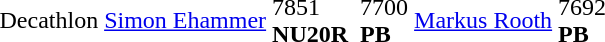<table>
<tr>
<td>Decathlon</td>
<td><a href='#'>Simon Ehammer</a><br></td>
<td>7851<br><strong>NU20R</strong></td>
<td><br></td>
<td>7700<br> <strong>PB</strong></td>
<td><a href='#'>Markus Rooth</a><br></td>
<td>7692<br> <strong>PB</strong></td>
</tr>
</table>
